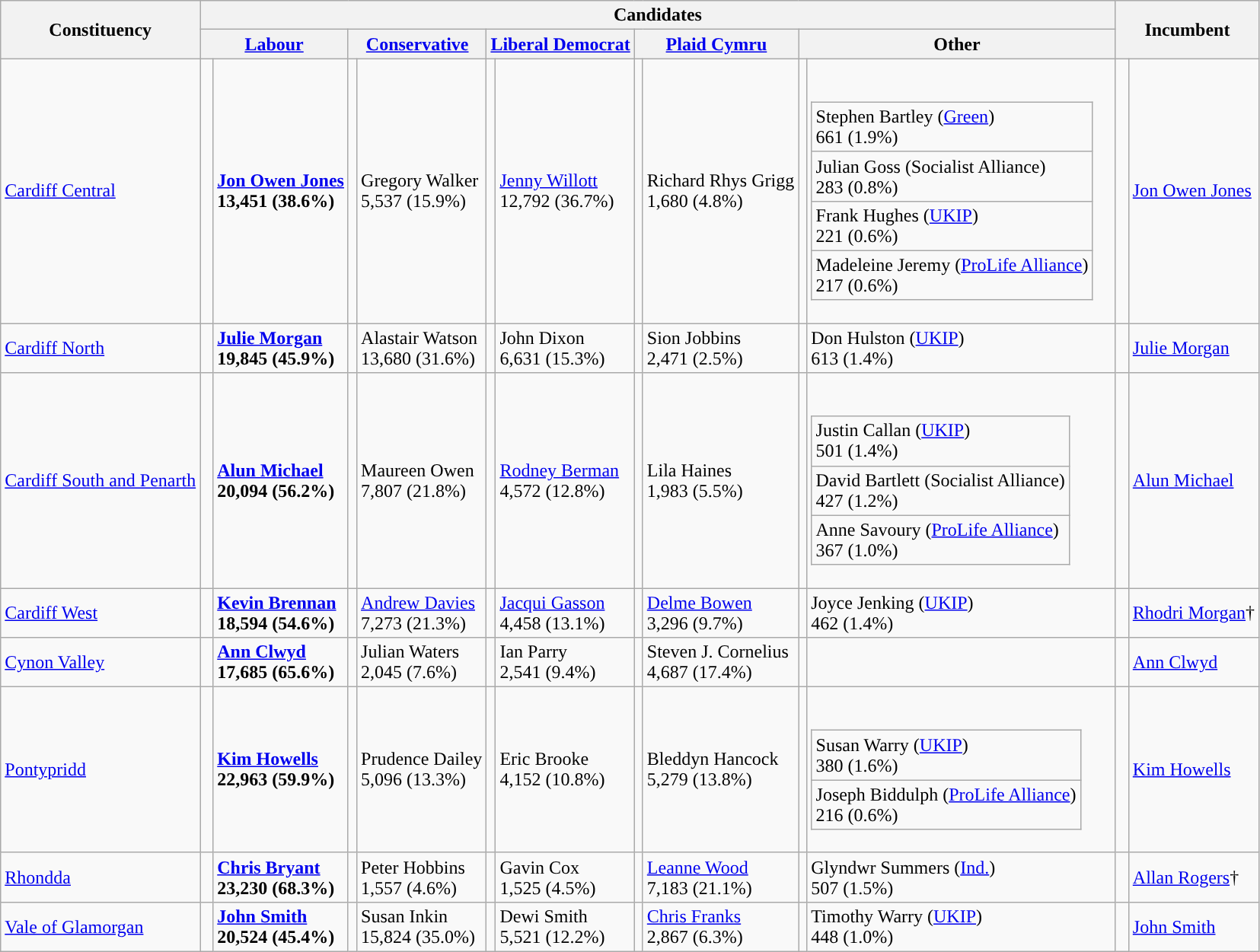<table class="wikitable">
<tr>
<th rowspan="2">Constituency</th>
<th colspan="10">Candidates</th>
<th colspan="2" rowspan="2">Incumbent</th>
</tr>
<tr>
<th colspan="2"><a href='#'>Labour</a></th>
<th colspan="2"><a href='#'>Conservative</a></th>
<th colspan="2"><a href='#'>Liberal Democrat</a></th>
<th colspan="2"><a href='#'>Plaid Cymru</a></th>
<th colspan="2">Other</th>
</tr>
<tr>
<td><a href='#'>Cardiff Central</a></td>
<td style="color:inherit;background:"> </td>
<td><strong><a href='#'>Jon Owen Jones</a></strong><br><strong>13,451 (38.6%)</strong></td>
<td></td>
<td>Gregory Walker<br>5,537 (15.9%)</td>
<td></td>
<td><a href='#'>Jenny Willott</a><br>12,792 (36.7%)</td>
<td></td>
<td>Richard Rhys Grigg<br>1,680 (4.8%)</td>
<td></td>
<td><br><table class="wikitable">
<tr>
<td>Stephen Bartley (<a href='#'>Green</a>)<br>661 (1.9%)</td>
</tr>
<tr>
<td>Julian Goss (Socialist Alliance)<br>283 (0.8%)</td>
</tr>
<tr>
<td>Frank Hughes (<a href='#'>UKIP</a>)<br>221 (0.6%)</td>
</tr>
<tr>
<td>Madeleine Jeremy (<a href='#'>ProLife Alliance</a>)<br>217 (0.6%)</td>
</tr>
</table>
</td>
<td style="color:inherit;background:"> </td>
<td><a href='#'>Jon Owen Jones</a></td>
</tr>
<tr>
<td><a href='#'>Cardiff North</a></td>
<td style="color:inherit;background:"> </td>
<td><strong><a href='#'>Julie Morgan</a></strong><br><strong>19,845 (45.9%)</strong></td>
<td></td>
<td>Alastair Watson<br>13,680 (31.6%)</td>
<td></td>
<td>John Dixon<br>6,631 (15.3%)</td>
<td></td>
<td>Sion Jobbins<br>2,471 (2.5%)</td>
<td></td>
<td>Don Hulston (<a href='#'>UKIP</a>)<br>613 (1.4%)</td>
<td style="color:inherit;background:"> </td>
<td><a href='#'>Julie Morgan</a></td>
</tr>
<tr>
<td><a href='#'>Cardiff South and Penarth</a></td>
<td style="color:inherit;background:"> </td>
<td><strong><a href='#'>Alun Michael</a></strong><br><strong>20,094 (56.2%)</strong></td>
<td></td>
<td>Maureen Owen<br>7,807 (21.8%)</td>
<td></td>
<td><a href='#'>Rodney Berman</a><br>4,572 (12.8%)</td>
<td></td>
<td>Lila Haines<br>1,983 (5.5%)</td>
<td></td>
<td><br><table class="wikitable">
<tr>
<td>Justin Callan (<a href='#'>UKIP</a>)<br>501 (1.4%)</td>
</tr>
<tr>
<td>David Bartlett (Socialist Alliance)<br>427 (1.2%)</td>
</tr>
<tr>
<td>Anne Savoury (<a href='#'>ProLife Alliance</a>)<br>367 (1.0%)</td>
</tr>
</table>
</td>
<td style="color:inherit;background:"> </td>
<td><a href='#'>Alun Michael</a></td>
</tr>
<tr>
<td><a href='#'>Cardiff West</a></td>
<td style="color:inherit;background:"> </td>
<td><strong><a href='#'>Kevin Brennan</a></strong><br><strong>18,594 (54.6%)</strong></td>
<td></td>
<td><a href='#'>Andrew Davies</a><br>7,273 (21.3%)</td>
<td></td>
<td><a href='#'>Jacqui Gasson</a><br>4,458 (13.1%)</td>
<td></td>
<td><a href='#'>Delme Bowen</a><br>3,296 (9.7%)</td>
<td></td>
<td>Joyce Jenking (<a href='#'>UKIP</a>)<br>462 (1.4%)</td>
<td style="color:inherit;background:"> </td>
<td><a href='#'>Rhodri Morgan</a>†</td>
</tr>
<tr>
<td><a href='#'>Cynon Valley</a></td>
<td style="color:inherit;background:"> </td>
<td><strong><a href='#'>Ann Clwyd</a></strong><br><strong>17,685 (65.6%)</strong></td>
<td></td>
<td>Julian Waters<br>2,045 (7.6%)</td>
<td></td>
<td>Ian Parry<br>2,541 (9.4%)</td>
<td></td>
<td>Steven J. Cornelius<br>4,687 (17.4%)</td>
<td></td>
<td></td>
<td style="color:inherit;background:"> </td>
<td><a href='#'>Ann Clwyd</a></td>
</tr>
<tr>
<td><a href='#'>Pontypridd</a></td>
<td style="color:inherit;background:"> </td>
<td><strong><a href='#'>Kim Howells</a></strong><br><strong>22,963 (59.9%)</strong></td>
<td></td>
<td>Prudence Dailey<br>5,096 (13.3%)</td>
<td></td>
<td>Eric Brooke<br>4,152 (10.8%)</td>
<td></td>
<td>Bleddyn Hancock<br>5,279 (13.8%)</td>
<td></td>
<td><br><table class="wikitable">
<tr>
<td>Susan Warry (<a href='#'>UKIP</a>)<br>380 (1.6%)</td>
</tr>
<tr>
<td>Joseph Biddulph (<a href='#'>ProLife Alliance</a>)<br>216 (0.6%)</td>
</tr>
</table>
</td>
<td style="color:inherit;background:"> </td>
<td><a href='#'>Kim Howells</a></td>
</tr>
<tr>
<td><a href='#'>Rhondda</a></td>
<td style="color:inherit;background:"> </td>
<td><strong><a href='#'>Chris Bryant</a></strong><br><strong>23,230 (68.3%)</strong></td>
<td></td>
<td>Peter Hobbins<br>1,557 (4.6%)</td>
<td></td>
<td>Gavin Cox<br>1,525 (4.5%)</td>
<td></td>
<td><a href='#'>Leanne Wood</a><br>7,183 (21.1%)</td>
<td></td>
<td>Glyndwr Summers (<a href='#'>Ind.</a>)<br>507 (1.5%)</td>
<td style="color:inherit;background:"> </td>
<td><a href='#'>Allan Rogers</a>†</td>
</tr>
<tr>
<td><a href='#'>Vale of Glamorgan</a></td>
<td style="color:inherit;background:"> </td>
<td><strong><a href='#'>John Smith</a></strong><br><strong>20,524 (45.4%)</strong></td>
<td></td>
<td>Susan Inkin<br>15,824 (35.0%)</td>
<td></td>
<td>Dewi Smith<br>5,521 (12.2%)</td>
<td></td>
<td><a href='#'>Chris Franks</a><br>2,867 (6.3%)</td>
<td></td>
<td>Timothy Warry (<a href='#'>UKIP</a>)<br>448 (1.0%)</td>
<td style="color:inherit;background:"> </td>
<td><a href='#'>John Smith</a></td>
</tr>
</table>
